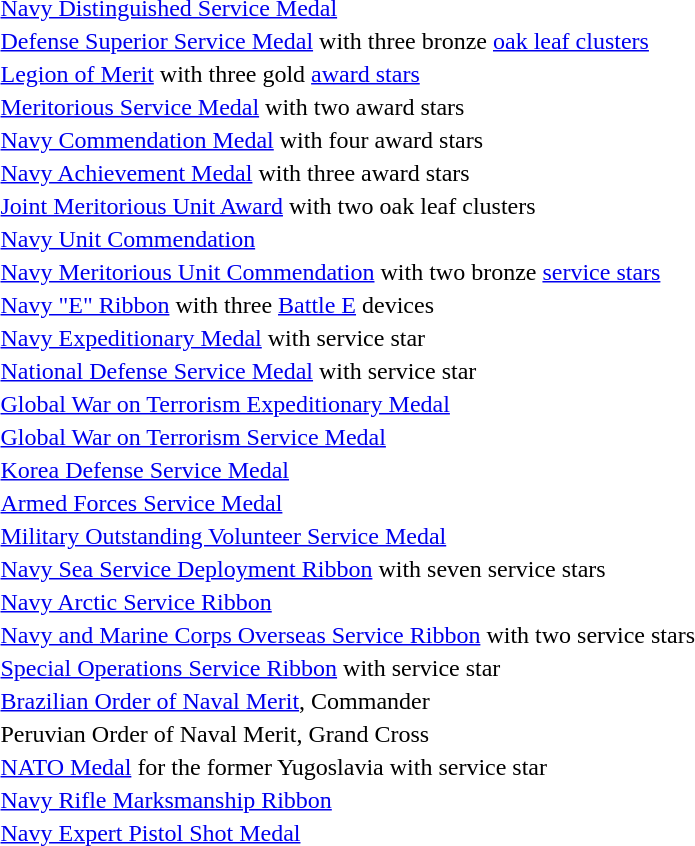<table>
<tr>
<td></td>
<td><a href='#'>Navy Distinguished Service Medal</a></td>
</tr>
<tr>
<td><span></span><span></span><span></span></td>
<td><a href='#'>Defense Superior Service Medal</a> with three bronze <a href='#'>oak leaf clusters</a></td>
</tr>
<tr>
<td><span></span><span></span><span></span></td>
<td><a href='#'>Legion of Merit</a> with three gold <a href='#'>award stars</a></td>
</tr>
<tr>
<td><span></span><span></span></td>
<td><a href='#'>Meritorious Service Medal</a> with two award stars</td>
</tr>
<tr>
<td><span></span><span></span><span></span><span></span></td>
<td><a href='#'>Navy Commendation Medal</a> with four award stars</td>
</tr>
<tr>
<td><span></span><span></span><span></span></td>
<td><a href='#'>Navy Achievement Medal</a> with three award stars</td>
</tr>
<tr>
<td><span></span><span></span></td>
<td><a href='#'>Joint Meritorious Unit Award</a> with two oak leaf clusters</td>
</tr>
<tr>
<td></td>
<td><a href='#'>Navy Unit Commendation</a></td>
</tr>
<tr>
<td><span></span><span></span></td>
<td><a href='#'>Navy Meritorious Unit Commendation</a> with two bronze <a href='#'>service stars</a></td>
</tr>
<tr>
<td></td>
<td><a href='#'>Navy "E" Ribbon</a> with three <a href='#'>Battle E</a> devices</td>
</tr>
<tr>
<td></td>
<td><a href='#'>Navy Expeditionary Medal</a> with service star</td>
</tr>
<tr>
<td></td>
<td><a href='#'>National Defense Service Medal</a> with service star</td>
</tr>
<tr>
<td></td>
<td><a href='#'>Global War on Terrorism Expeditionary Medal</a></td>
</tr>
<tr>
<td></td>
<td><a href='#'>Global War on Terrorism Service Medal</a></td>
</tr>
<tr>
<td></td>
<td><a href='#'>Korea Defense Service Medal</a></td>
</tr>
<tr>
<td></td>
<td><a href='#'>Armed Forces Service Medal</a></td>
</tr>
<tr>
<td></td>
<td><a href='#'>Military Outstanding Volunteer Service Medal</a></td>
</tr>
<tr>
<td><span></span><span></span><span></span></td>
<td><a href='#'>Navy Sea Service Deployment Ribbon</a> with seven service stars</td>
</tr>
<tr>
<td></td>
<td><a href='#'>Navy Arctic Service Ribbon</a></td>
</tr>
<tr>
<td><span></span><span></span></td>
<td><a href='#'>Navy and Marine Corps Overseas Service Ribbon</a> with two service stars</td>
</tr>
<tr>
<td></td>
<td><a href='#'>Special Operations Service Ribbon</a> with service star</td>
</tr>
<tr>
<td></td>
<td><a href='#'>Brazilian Order of Naval Merit</a>, Commander</td>
</tr>
<tr>
<td></td>
<td>Peruvian Order of Naval Merit, Grand Cross</td>
</tr>
<tr>
<td></td>
<td><a href='#'>NATO Medal</a> for the former Yugoslavia with service star</td>
</tr>
<tr>
<td></td>
<td><a href='#'>Navy Rifle Marksmanship Ribbon</a></td>
</tr>
<tr>
<td></td>
<td><a href='#'>Navy Expert Pistol Shot Medal</a></td>
</tr>
</table>
